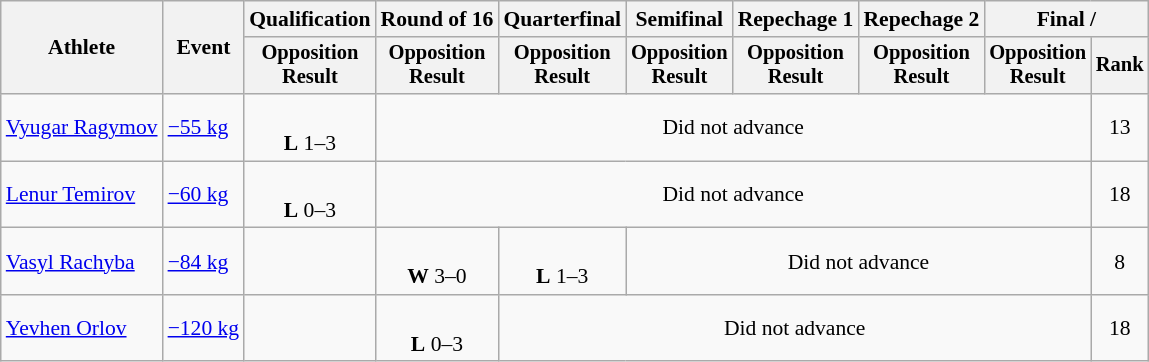<table class="wikitable" style="font-size:90%">
<tr>
<th rowspan="2">Athlete</th>
<th rowspan="2">Event</th>
<th>Qualification</th>
<th>Round of 16</th>
<th>Quarterfinal</th>
<th>Semifinal</th>
<th>Repechage 1</th>
<th>Repechage 2</th>
<th colspan=2>Final / </th>
</tr>
<tr style="font-size: 95%">
<th>Opposition<br>Result</th>
<th>Opposition<br>Result</th>
<th>Opposition<br>Result</th>
<th>Opposition<br>Result</th>
<th>Opposition<br>Result</th>
<th>Opposition<br>Result</th>
<th>Opposition<br>Result</th>
<th>Rank</th>
</tr>
<tr align=center>
<td align=left><a href='#'>Vyugar Ragymov</a></td>
<td align=left><a href='#'>−55 kg</a></td>
<td><br><strong>L</strong> 1–3 <sup></sup></td>
<td colspan=6>Did not advance</td>
<td>13</td>
</tr>
<tr align=center>
<td align=left><a href='#'>Lenur Temirov</a></td>
<td align=left><a href='#'>−60 kg</a></td>
<td><br><strong>L</strong> 0–3 <sup></sup></td>
<td colspan=6>Did not advance</td>
<td>18</td>
</tr>
<tr align=center>
<td align=left><a href='#'>Vasyl Rachyba</a></td>
<td align=left><a href='#'>−84 kg</a></td>
<td></td>
<td><br><strong>W</strong> 3–0 <sup></sup></td>
<td><br><strong>L</strong> 1–3 <sup></sup></td>
<td colspan=4>Did not advance</td>
<td>8</td>
</tr>
<tr align=center>
<td align=left><a href='#'>Yevhen Orlov</a></td>
<td align=left><a href='#'>−120 kg</a></td>
<td></td>
<td><br><strong>L</strong> 0–3 <sup></sup></td>
<td colspan=5>Did not advance</td>
<td>18</td>
</tr>
</table>
